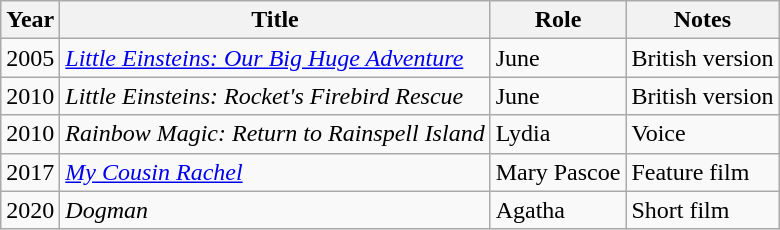<table class="wikitable unsortable">
<tr>
<th>Year</th>
<th>Title</th>
<th>Role</th>
<th>Notes</th>
</tr>
<tr>
<td>2005</td>
<td><em><a href='#'>Little Einsteins: Our Big Huge Adventure</a></em></td>
<td>June</td>
<td>British version</td>
</tr>
<tr>
<td>2010</td>
<td><em>Little Einsteins: Rocket's Firebird Rescue</em></td>
<td>June</td>
<td>British version</td>
</tr>
<tr>
<td>2010</td>
<td><em>Rainbow Magic: Return to Rainspell Island</em></td>
<td>Lydia</td>
<td>Voice</td>
</tr>
<tr>
<td>2017</td>
<td><em><a href='#'>My Cousin Rachel</a></em></td>
<td>Mary Pascoe</td>
<td>Feature film</td>
</tr>
<tr>
<td>2020</td>
<td><em>Dogman</em></td>
<td>Agatha</td>
<td>Short film</td>
</tr>
</table>
